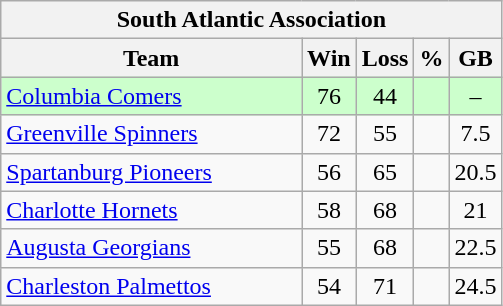<table class="wikitable">
<tr>
<th colspan="5">South Atlantic Association</th>
</tr>
<tr>
<th width="60%">Team</th>
<th>Win</th>
<th>Loss</th>
<th>%</th>
<th>GB</th>
</tr>
<tr align=center bgcolor=ccffcc>
<td align=left><a href='#'>Columbia Comers</a></td>
<td>76</td>
<td>44</td>
<td></td>
<td>–</td>
</tr>
<tr align=center>
<td align=left><a href='#'>Greenville Spinners</a></td>
<td>72</td>
<td>55</td>
<td></td>
<td>7.5</td>
</tr>
<tr align=center>
<td align=left><a href='#'>Spartanburg Pioneers</a></td>
<td>56</td>
<td>65</td>
<td></td>
<td>20.5</td>
</tr>
<tr align=center>
<td align=left><a href='#'>Charlotte Hornets</a></td>
<td>58</td>
<td>68</td>
<td></td>
<td>21</td>
</tr>
<tr align=center>
<td align=left><a href='#'>Augusta Georgians</a></td>
<td>55</td>
<td>68</td>
<td></td>
<td>22.5</td>
</tr>
<tr align=center>
<td align=left><a href='#'>Charleston Palmettos</a></td>
<td>54</td>
<td>71</td>
<td></td>
<td>24.5</td>
</tr>
</table>
